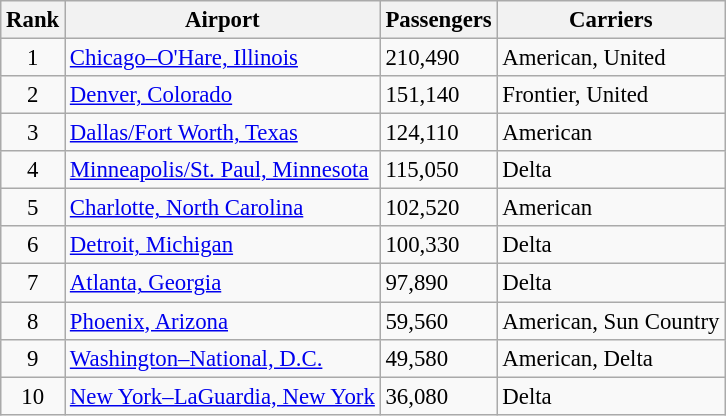<table class="wikitable sortable" style="font-size: 95%" width= align=>
<tr>
<th>Rank</th>
<th>Airport</th>
<th>Passengers</th>
<th>Carriers</th>
</tr>
<tr>
<td align=center>1</td>
<td><a href='#'>Chicago–O'Hare, Illinois</a></td>
<td>210,490</td>
<td>American, United</td>
</tr>
<tr>
<td align=center>2</td>
<td><a href='#'>Denver, Colorado</a></td>
<td>151,140</td>
<td>Frontier, United</td>
</tr>
<tr>
<td align=center>3</td>
<td><a href='#'>Dallas/Fort Worth, Texas</a></td>
<td>124,110</td>
<td>American</td>
</tr>
<tr>
<td align=center>4</td>
<td><a href='#'>Minneapolis/St. Paul, Minnesota</a></td>
<td>115,050</td>
<td>Delta</td>
</tr>
<tr>
<td align=center>5</td>
<td><a href='#'>Charlotte, North Carolina</a></td>
<td>102,520</td>
<td>American</td>
</tr>
<tr>
<td align=center>6</td>
<td><a href='#'>Detroit, Michigan</a></td>
<td>100,330</td>
<td>Delta</td>
</tr>
<tr>
<td align=center>7</td>
<td><a href='#'>Atlanta, Georgia</a></td>
<td>97,890</td>
<td>Delta</td>
</tr>
<tr>
<td align=center>8</td>
<td><a href='#'>Phoenix, Arizona</a></td>
<td>59,560</td>
<td>American, Sun Country</td>
</tr>
<tr>
<td align=center>9</td>
<td><a href='#'>Washington–National, D.C.</a></td>
<td>49,580</td>
<td>American, Delta</td>
</tr>
<tr>
<td align=center>10</td>
<td><a href='#'>New York–LaGuardia, New York</a></td>
<td>36,080</td>
<td>Delta</td>
</tr>
</table>
